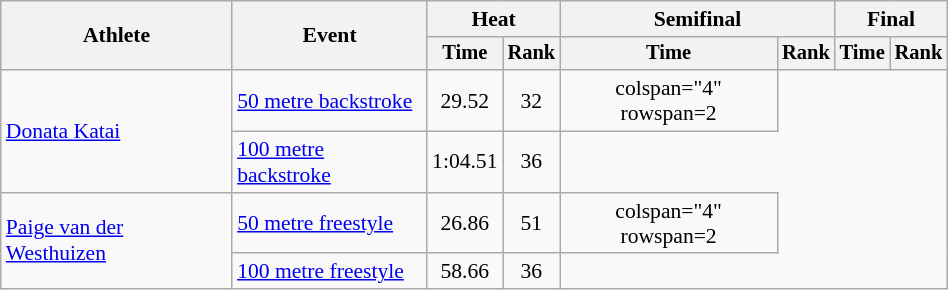<table class="wikitable" style="text-align:center; font-size:90%; width:50%;">
<tr>
<th rowspan="2">Athlete</th>
<th rowspan="2">Event</th>
<th colspan="2">Heat</th>
<th colspan="2">Semifinal</th>
<th colspan="2">Final</th>
</tr>
<tr style="font-size:95%">
<th>Time</th>
<th>Rank</th>
<th>Time</th>
<th>Rank</th>
<th>Time</th>
<th>Rank</th>
</tr>
<tr>
<td align=left rowspan=2><a href='#'>Donata Katai</a></td>
<td align=left><a href='#'>50 metre backstroke</a></td>
<td>29.52</td>
<td>32</td>
<td>colspan="4" rowspan=2</td>
</tr>
<tr>
<td align=left><a href='#'>100 metre backstroke</a></td>
<td>1:04.51</td>
<td>36</td>
</tr>
<tr>
<td align=left rowspan=2><a href='#'>Paige van der Westhuizen</a></td>
<td align=left><a href='#'>50 metre freestyle</a></td>
<td>26.86</td>
<td>51</td>
<td>colspan="4" rowspan=2 </td>
</tr>
<tr>
<td align=left><a href='#'>100 metre freestyle</a></td>
<td>58.66</td>
<td>36</td>
</tr>
</table>
